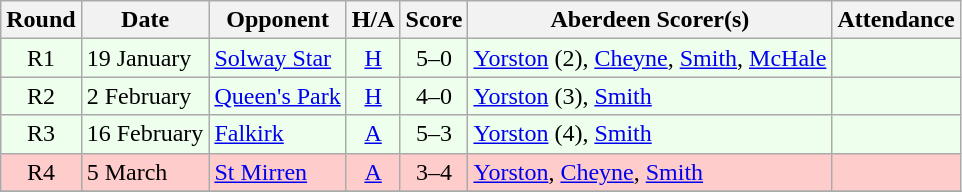<table class="wikitable" style="text-align:center">
<tr>
<th>Round</th>
<th>Date</th>
<th>Opponent</th>
<th>H/A</th>
<th>Score</th>
<th>Aberdeen Scorer(s)</th>
<th>Attendance</th>
</tr>
<tr bgcolor=#EEFFEE>
<td>R1</td>
<td align=left>19 January</td>
<td align=left><a href='#'>Solway Star</a></td>
<td><a href='#'>H</a></td>
<td>5–0</td>
<td align=left><a href='#'>Yorston</a> (2), <a href='#'>Cheyne</a>, <a href='#'>Smith</a>, <a href='#'>McHale</a></td>
<td></td>
</tr>
<tr bgcolor=#EEFFEE>
<td>R2</td>
<td align=left>2 February</td>
<td align=left><a href='#'>Queen's Park</a></td>
<td><a href='#'>H</a></td>
<td>4–0</td>
<td align=left><a href='#'>Yorston</a> (3), <a href='#'>Smith</a></td>
<td></td>
</tr>
<tr bgcolor=#EEFFEE>
<td>R3</td>
<td align=left>16 February</td>
<td align=left><a href='#'>Falkirk</a></td>
<td><a href='#'>A</a></td>
<td>5–3</td>
<td align=left><a href='#'>Yorston</a> (4), <a href='#'>Smith</a></td>
<td></td>
</tr>
<tr bgcolor=#FFCCCC>
<td>R4</td>
<td align=left>5 March</td>
<td align=left><a href='#'>St Mirren</a></td>
<td><a href='#'>A</a></td>
<td>3–4</td>
<td align=left><a href='#'>Yorston</a>, <a href='#'>Cheyne</a>, <a href='#'>Smith</a></td>
<td></td>
</tr>
<tr>
</tr>
</table>
